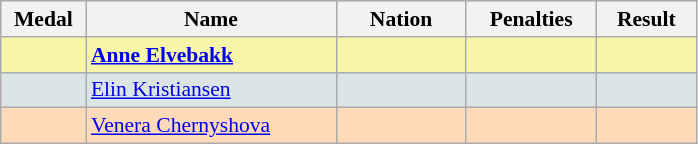<table class=wikitable style="border:1px solid #AAAAAA;font-size:90%">
<tr bgcolor="#E4E4E4">
<th style="border-bottom:1px solid #AAAAAA" width=50>Medal</th>
<th style="border-bottom:1px solid #AAAAAA" width=160>Name</th>
<th style="border-bottom:1px solid #AAAAAA" width=80>Nation</th>
<th style="border-bottom:1px solid #AAAAAA" width=80>Penalties</th>
<th style="border-bottom:1px solid #AAAAAA" width=60>Result</th>
</tr>
<tr bgcolor="#F7F6A8">
<td align="center"></td>
<td><strong><a href='#'>Anne Elvebakk</a></strong></td>
<td align="center"></td>
<td align="center"></td>
<td align="right"></td>
</tr>
<tr bgcolor="#DCE5E5">
<td align="center"></td>
<td><a href='#'>Elin Kristiansen</a></td>
<td align="center"></td>
<td align="center"></td>
<td align="right"></td>
</tr>
<tr bgcolor="#FFDAB9">
<td align="center"></td>
<td><a href='#'>Venera Chernyshova</a></td>
<td align="center"></td>
<td align="center"></td>
<td align="right"></td>
</tr>
</table>
